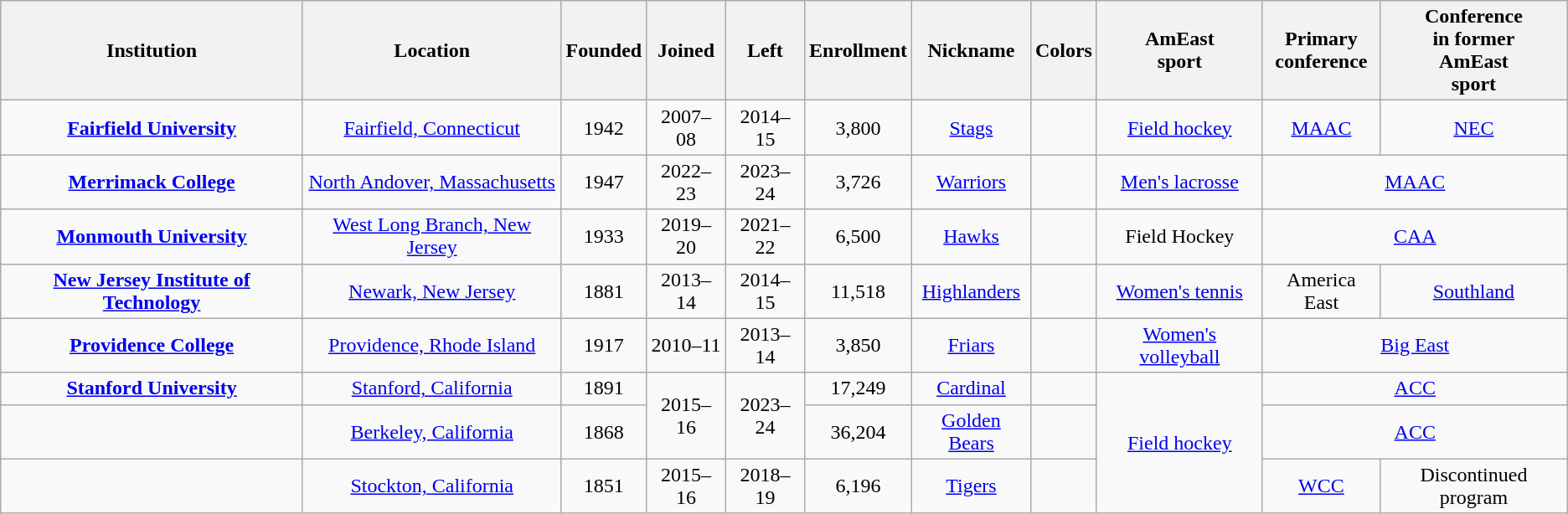<table class="wikitable sortable" style="text-align: center">
<tr>
<th>Institution</th>
<th>Location</th>
<th>Founded</th>
<th>Joined</th>
<th>Left</th>
<th>Enrollment</th>
<th>Nickname</th>
<th>Colors</th>
<th>AmEast<br>sport</th>
<th>Primary<br>conference</th>
<th>Conference<br>in former<br>AmEast<br>sport</th>
</tr>
<tr>
<td><strong><a href='#'>Fairfield University</a></strong></td>
<td><a href='#'>Fairfield, Connecticut</a></td>
<td>1942</td>
<td>2007–08</td>
<td>2014–15</td>
<td>3,800</td>
<td><a href='#'>Stags</a></td>
<td></td>
<td><a href='#'>Field hockey</a></td>
<td colspan=1><a href='#'>MAAC</a></td>
<td colspan=2><a href='#'>NEC</a></td>
</tr>
<tr>
<td><strong><a href='#'>Merrimack College</a></strong></td>
<td><a href='#'>North Andover, Massachusetts</a></td>
<td>1947</td>
<td>2022–23</td>
<td>2023–24</td>
<td>3,726</td>
<td><a href='#'>Warriors</a></td>
<td></td>
<td><a href='#'>Men's lacrosse</a></td>
<td colspan=2><a href='#'>MAAC</a></td>
</tr>
<tr>
<td><strong><a href='#'>Monmouth University</a></strong></td>
<td><a href='#'>West Long Branch, New Jersey</a></td>
<td>1933</td>
<td>2019–20</td>
<td>2021–22</td>
<td>6,500</td>
<td><a href='#'>Hawks</a></td>
<td></td>
<td>Field Hockey</td>
<td colspan=2><a href='#'>CAA</a></td>
</tr>
<tr>
<td><strong><a href='#'>New Jersey Institute of Technology</a></strong></td>
<td><a href='#'>Newark, New Jersey</a></td>
<td>1881</td>
<td>2013–14</td>
<td>2014–15</td>
<td>11,518</td>
<td><a href='#'>Highlanders</a></td>
<td></td>
<td><a href='#'>Women's tennis</a></td>
<td>America East</td>
<td><a href='#'>Southland</a></td>
</tr>
<tr>
<td><strong><a href='#'>Providence College</a></strong></td>
<td><a href='#'>Providence, Rhode Island</a></td>
<td>1917</td>
<td>2010–11</td>
<td>2013–14</td>
<td>3,850</td>
<td><a href='#'>Friars</a></td>
<td></td>
<td><a href='#'>Women's volleyball</a></td>
<td colspan="2"><a href='#'>Big East</a></td>
</tr>
<tr>
<td><strong><a href='#'>Stanford University</a></strong></td>
<td><a href='#'>Stanford, California</a></td>
<td>1891</td>
<td rowspan="2">2015–16</td>
<td rowspan="2">2023–24</td>
<td>17,249</td>
<td><a href='#'>Cardinal</a></td>
<td></td>
<td rowspan="3"><a href='#'>Field hockey</a></td>
<td colspan="2"><a href='#'>ACC</a></td>
</tr>
<tr>
<td></td>
<td><a href='#'>Berkeley, California</a></td>
<td>1868</td>
<td>36,204</td>
<td><a href='#'>Golden Bears</a></td>
<td></td>
<td colspan="2"><a href='#'>ACC</a></td>
</tr>
<tr>
<td></td>
<td><a href='#'>Stockton, California</a></td>
<td>1851</td>
<td>2015–16</td>
<td>2018–19</td>
<td>6,196</td>
<td><a href='#'>Tigers</a></td>
<td></td>
<td><a href='#'>WCC</a></td>
<td>Discontinued program</td>
</tr>
</table>
